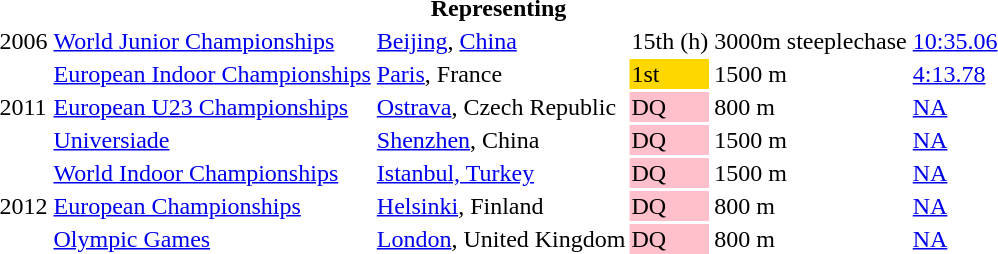<table>
<tr>
<th colspan="6">Representing </th>
</tr>
<tr>
<td>2006</td>
<td><a href='#'>World Junior Championships</a></td>
<td><a href='#'>Beijing</a>, <a href='#'>China</a></td>
<td>15th (h)</td>
<td>3000m steeplechase</td>
<td><a href='#'>10:35.06</a></td>
</tr>
<tr>
<td rowspan=3>2011</td>
<td><a href='#'>European Indoor Championships</a></td>
<td><a href='#'>Paris</a>, France</td>
<td bgcolor="gold">1st</td>
<td>1500 m</td>
<td><a href='#'>4:13.78</a></td>
</tr>
<tr>
<td><a href='#'>European U23 Championships</a></td>
<td><a href='#'>Ostrava</a>, Czech Republic</td>
<td bgcolor="pink">DQ</td>
<td>800 m</td>
<td><a href='#'>NA</a></td>
</tr>
<tr>
<td><a href='#'>Universiade</a></td>
<td><a href='#'>Shenzhen</a>, China</td>
<td bgcolor="pink">DQ</td>
<td>1500 m</td>
<td><a href='#'>NA</a></td>
</tr>
<tr>
<td rowspan=3>2012</td>
<td><a href='#'>World Indoor Championships</a></td>
<td><a href='#'>Istanbul, Turkey</a></td>
<td bgcolor="pink">DQ</td>
<td>1500 m</td>
<td><a href='#'>NA</a></td>
</tr>
<tr>
<td><a href='#'>European Championships</a></td>
<td><a href='#'>Helsinki</a>, Finland</td>
<td bgcolor="pink">DQ</td>
<td>800 m</td>
<td><a href='#'>NA</a></td>
</tr>
<tr>
<td><a href='#'>Olympic Games</a></td>
<td><a href='#'>London</a>, United Kingdom</td>
<td bgcolor="pink">DQ</td>
<td>800 m</td>
<td><a href='#'>NA</a></td>
</tr>
</table>
